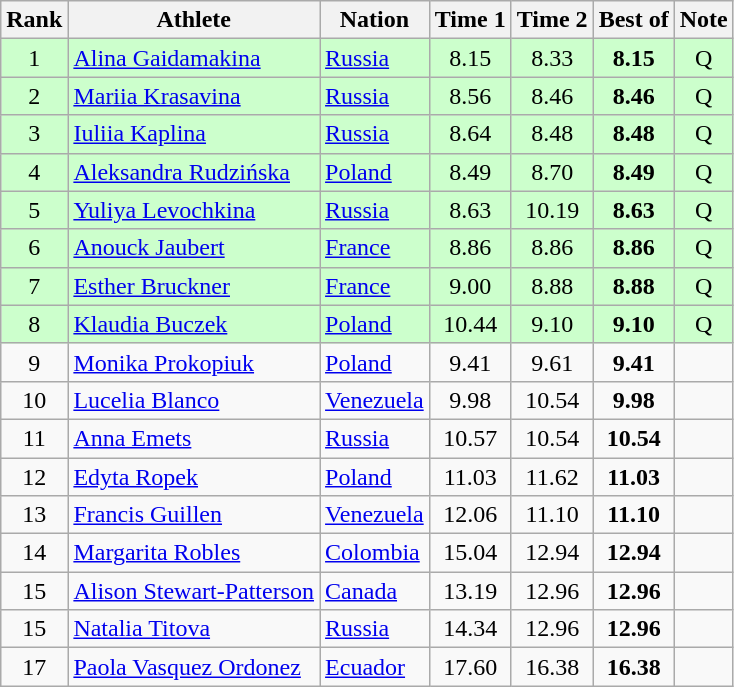<table class="wikitable sortable" style="text-align:center">
<tr>
<th>Rank</th>
<th>Athlete</th>
<th>Nation</th>
<th>Time 1</th>
<th>Time 2</th>
<th>Best of</th>
<th>Note</th>
</tr>
<tr bgcolor=ccffcc>
<td>1</td>
<td align=left><a href='#'>Alina Gaidamakina</a></td>
<td align=left> <a href='#'>Russia</a></td>
<td>8.15</td>
<td>8.33</td>
<td><strong>8.15</strong></td>
<td>Q</td>
</tr>
<tr bgcolor=ccffcc>
<td>2</td>
<td align=left><a href='#'>Mariia Krasavina</a></td>
<td align=left> <a href='#'>Russia</a></td>
<td>8.56</td>
<td>8.46</td>
<td><strong>8.46</strong></td>
<td>Q</td>
</tr>
<tr bgcolor=ccffcc>
<td>3</td>
<td align=left><a href='#'>Iuliia Kaplina</a></td>
<td align=left> <a href='#'>Russia</a></td>
<td>8.64</td>
<td>8.48</td>
<td><strong>8.48</strong></td>
<td>Q</td>
</tr>
<tr bgcolor=ccffcc>
<td>4</td>
<td align=left><a href='#'>Aleksandra Rudzińska</a></td>
<td align=left> <a href='#'>Poland</a></td>
<td>8.49</td>
<td>8.70</td>
<td><strong>8.49</strong></td>
<td>Q</td>
</tr>
<tr bgcolor=ccffcc>
<td>5</td>
<td align=left><a href='#'>Yuliya Levochkina</a></td>
<td align=left> <a href='#'>Russia</a></td>
<td>8.63</td>
<td>10.19</td>
<td><strong>8.63</strong></td>
<td>Q</td>
</tr>
<tr bgcolor=ccffcc>
<td>6</td>
<td align=left><a href='#'>Anouck Jaubert</a></td>
<td align=left> <a href='#'>France</a></td>
<td>8.86</td>
<td>8.86</td>
<td><strong>8.86</strong></td>
<td>Q</td>
</tr>
<tr bgcolor=ccffcc>
<td>7</td>
<td align=left><a href='#'>Esther Bruckner</a></td>
<td align=left> <a href='#'>France</a></td>
<td>9.00</td>
<td>8.88</td>
<td><strong>8.88</strong></td>
<td>Q</td>
</tr>
<tr bgcolor=ccffcc>
<td>8</td>
<td align=left><a href='#'>Klaudia Buczek</a></td>
<td align=left> <a href='#'>Poland</a></td>
<td>10.44</td>
<td>9.10</td>
<td><strong>9.10</strong></td>
<td>Q</td>
</tr>
<tr>
<td>9</td>
<td align=left><a href='#'>Monika Prokopiuk</a></td>
<td align=left> <a href='#'>Poland</a></td>
<td>9.41</td>
<td>9.61</td>
<td><strong>9.41</strong></td>
<td></td>
</tr>
<tr>
<td>10</td>
<td align=left><a href='#'>Lucelia Blanco</a></td>
<td align=left> <a href='#'>Venezuela</a></td>
<td>9.98</td>
<td>10.54</td>
<td><strong>9.98</strong></td>
<td></td>
</tr>
<tr>
<td>11</td>
<td align=left><a href='#'>Anna Emets</a></td>
<td align=left> <a href='#'>Russia</a></td>
<td>10.57</td>
<td>10.54</td>
<td><strong>10.54</strong></td>
<td></td>
</tr>
<tr>
<td>12</td>
<td align=left><a href='#'>Edyta Ropek</a></td>
<td align=left> <a href='#'>Poland</a></td>
<td>11.03</td>
<td>11.62</td>
<td><strong>11.03</strong></td>
<td></td>
</tr>
<tr>
<td>13</td>
<td align=left><a href='#'>Francis Guillen</a></td>
<td align=left> <a href='#'>Venezuela</a></td>
<td>12.06</td>
<td>11.10</td>
<td><strong>11.10</strong></td>
<td></td>
</tr>
<tr>
<td>14</td>
<td align=left><a href='#'>Margarita Robles</a></td>
<td align=left> <a href='#'>Colombia</a></td>
<td>15.04</td>
<td>12.94</td>
<td><strong>12.94</strong></td>
<td></td>
</tr>
<tr>
<td>15</td>
<td align=left><a href='#'>Alison Stewart-Patterson</a></td>
<td align=left> <a href='#'>Canada</a></td>
<td>13.19</td>
<td>12.96</td>
<td><strong>12.96</strong></td>
<td></td>
</tr>
<tr>
<td>15</td>
<td align=left><a href='#'>Natalia Titova</a></td>
<td align=left> <a href='#'>Russia</a></td>
<td>14.34</td>
<td>12.96</td>
<td><strong>12.96</strong></td>
<td></td>
</tr>
<tr>
<td>17</td>
<td align=left><a href='#'>Paola Vasquez Ordonez</a></td>
<td align=left> <a href='#'>Ecuador</a></td>
<td>17.60</td>
<td>16.38</td>
<td><strong>16.38</strong></td>
<td></td>
</tr>
</table>
